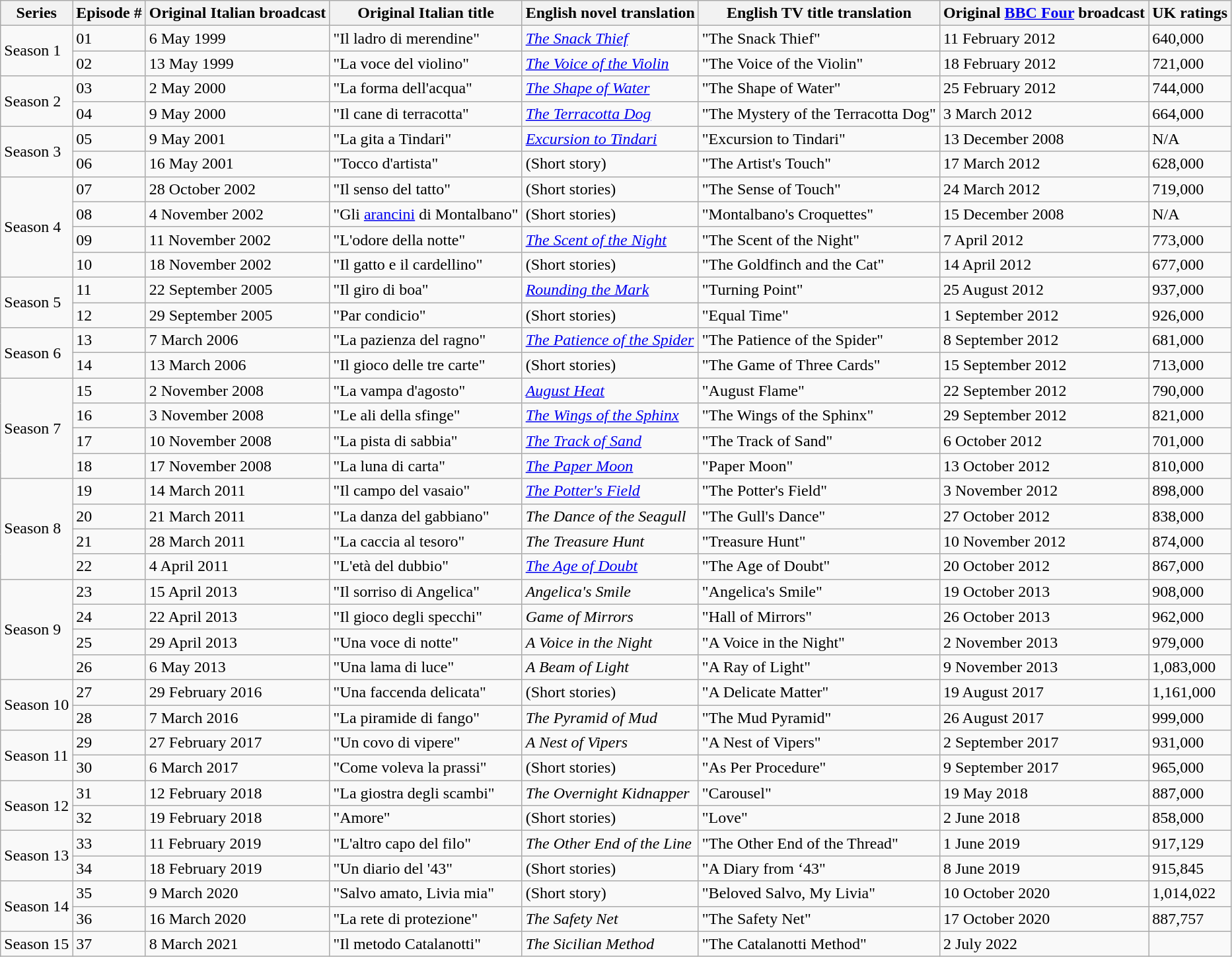<table class="wikitable">
<tr>
<th>Series</th>
<th>Episode #</th>
<th>Original Italian broadcast</th>
<th>Original Italian title</th>
<th>English novel translation</th>
<th>English TV title translation</th>
<th>Original <a href='#'>BBC Four</a> broadcast</th>
<th>UK ratings</th>
</tr>
<tr>
<td rowspan="2">Season 1</td>
<td>01</td>
<td>6 May 1999</td>
<td>"Il ladro di merendine"</td>
<td><em><a href='#'>The Snack Thief</a></em></td>
<td>"The Snack Thief"</td>
<td>11 February 2012</td>
<td>640,000</td>
</tr>
<tr>
<td>02</td>
<td>13 May 1999</td>
<td>"La voce del violino"</td>
<td><em><a href='#'>The Voice of the Violin</a></em></td>
<td>"The Voice of the Violin"</td>
<td>18 February 2012</td>
<td>721,000</td>
</tr>
<tr>
<td rowspan="2">Season 2</td>
<td>03</td>
<td>2 May 2000</td>
<td>"La forma dell'acqua"</td>
<td><em><a href='#'>The Shape of Water</a></em></td>
<td>"The Shape of Water"</td>
<td>25 February 2012</td>
<td>744,000</td>
</tr>
<tr>
<td>04</td>
<td>9 May 2000</td>
<td>"Il cane di terracotta"</td>
<td><em><a href='#'>The Terracotta Dog</a></em></td>
<td>"The Mystery of the Terracotta Dog"</td>
<td>3 March 2012</td>
<td>664,000</td>
</tr>
<tr>
<td rowspan="2">Season 3</td>
<td>05</td>
<td>9 May 2001</td>
<td>"La gita a Tindari"</td>
<td><em><a href='#'>Excursion to Tindari</a></em></td>
<td>"Excursion to Tindari"</td>
<td>13 December 2008</td>
<td>N/A</td>
</tr>
<tr>
<td>06</td>
<td>16 May 2001</td>
<td>"Tocco d'artista"</td>
<td>(Short story)</td>
<td>"The Artist's Touch"</td>
<td>17 March 2012</td>
<td>628,000</td>
</tr>
<tr>
<td rowspan="4">Season 4</td>
<td>07</td>
<td>28 October 2002</td>
<td>"Il senso del tatto"</td>
<td>(Short stories)</td>
<td>"The Sense of Touch"</td>
<td>24 March 2012</td>
<td>719,000</td>
</tr>
<tr>
<td>08</td>
<td>4 November 2002</td>
<td>"Gli <a href='#'>arancini</a> di Montalbano"</td>
<td>(Short stories)</td>
<td>"Montalbano's Croquettes"</td>
<td>15 December 2008</td>
<td>N/A</td>
</tr>
<tr>
<td>09</td>
<td>11 November 2002</td>
<td>"L'odore della notte"</td>
<td><em><a href='#'>The Scent of the Night</a></em></td>
<td>"The Scent of the Night"</td>
<td>7 April 2012</td>
<td>773,000</td>
</tr>
<tr>
<td>10</td>
<td>18 November 2002</td>
<td>"Il gatto e il cardellino"</td>
<td>(Short stories)</td>
<td>"The Goldfinch and the Cat"</td>
<td>14 April 2012</td>
<td>677,000</td>
</tr>
<tr>
<td rowspan="2">Season 5</td>
<td>11</td>
<td>22 September 2005</td>
<td>"Il giro di boa"</td>
<td><em><a href='#'>Rounding the Mark</a></em></td>
<td>"Turning Point"</td>
<td>25 August 2012</td>
<td>937,000</td>
</tr>
<tr>
<td>12</td>
<td>29 September 2005</td>
<td>"Par condicio"</td>
<td>(Short stories)</td>
<td>"Equal Time"</td>
<td>1 September 2012</td>
<td>926,000</td>
</tr>
<tr>
<td rowspan="2">Season 6</td>
<td>13</td>
<td>7 March 2006</td>
<td>"La pazienza del ragno"</td>
<td><em><a href='#'>The Patience of the Spider</a></em></td>
<td>"The Patience of the Spider"</td>
<td>8 September 2012</td>
<td>681,000</td>
</tr>
<tr>
<td>14</td>
<td>13 March 2006</td>
<td>"Il gioco delle tre carte"</td>
<td>(Short stories)</td>
<td>"The Game of Three Cards"</td>
<td>15 September 2012</td>
<td>713,000</td>
</tr>
<tr>
<td rowspan="4">Season 7</td>
<td>15</td>
<td>2 November 2008</td>
<td>"La vampa d'agosto"</td>
<td><em><a href='#'>August Heat</a></em></td>
<td>"August Flame"</td>
<td>22 September 2012</td>
<td>790,000</td>
</tr>
<tr>
<td>16</td>
<td>3 November 2008</td>
<td>"Le ali della sfinge"</td>
<td><em><a href='#'>The Wings of the Sphinx</a></em></td>
<td>"The Wings of the Sphinx"</td>
<td>29 September 2012</td>
<td>821,000</td>
</tr>
<tr>
<td>17</td>
<td>10 November 2008</td>
<td>"La pista di sabbia"</td>
<td><em><a href='#'>The Track of Sand</a></em></td>
<td>"The Track of Sand"</td>
<td>6 October 2012</td>
<td>701,000</td>
</tr>
<tr>
<td>18</td>
<td>17 November 2008</td>
<td>"La luna di carta"</td>
<td><em><a href='#'>The Paper Moon</a></em></td>
<td>"Paper Moon"</td>
<td>13 October 2012</td>
<td>810,000</td>
</tr>
<tr>
<td rowspan="4">Season 8</td>
<td>19</td>
<td>14 March 2011</td>
<td>"Il campo del vasaio"</td>
<td><em><a href='#'>The Potter's Field</a></em></td>
<td>"The Potter's Field"</td>
<td>3 November 2012</td>
<td>898,000</td>
</tr>
<tr>
<td>20</td>
<td>21 March 2011</td>
<td>"La danza del gabbiano"</td>
<td><em>The Dance of the Seagull</em></td>
<td>"The Gull's Dance"</td>
<td>27 October 2012</td>
<td>838,000</td>
</tr>
<tr>
<td>21</td>
<td>28 March 2011</td>
<td>"La caccia al tesoro"</td>
<td><em>The Treasure Hunt</em></td>
<td>"Treasure Hunt"</td>
<td>10 November 2012</td>
<td>874,000</td>
</tr>
<tr>
<td>22</td>
<td>4 April 2011</td>
<td>"L'età del dubbio"</td>
<td><em><a href='#'>The Age of Doubt</a></em></td>
<td>"The Age of Doubt"</td>
<td>20 October 2012</td>
<td>867,000</td>
</tr>
<tr>
<td rowspan="4">Season 9</td>
<td>23</td>
<td>15 April 2013</td>
<td>"Il sorriso di Angelica"</td>
<td><em>Angelica's Smile</em></td>
<td>"Angelica's Smile"</td>
<td>19 October 2013</td>
<td>908,000</td>
</tr>
<tr>
<td>24</td>
<td>22 April 2013</td>
<td>"Il gioco degli specchi"</td>
<td><em>Game of Mirrors</em></td>
<td>"Hall of Mirrors"</td>
<td>26 October 2013</td>
<td>962,000</td>
</tr>
<tr>
<td>25</td>
<td>29 April 2013</td>
<td>"Una voce di notte"</td>
<td><em>A Voice in the Night</em></td>
<td>"A Voice in the Night"</td>
<td>2 November 2013</td>
<td>979,000</td>
</tr>
<tr>
<td>26</td>
<td>6 May 2013</td>
<td>"Una lama di luce"</td>
<td><em>A Beam of Light</em></td>
<td>"A Ray of Light"</td>
<td>9 November 2013</td>
<td>1,083,000</td>
</tr>
<tr>
<td rowspan="2">Season 10</td>
<td>27</td>
<td>29 February 2016</td>
<td>"Una faccenda delicata"</td>
<td>(Short stories)</td>
<td>"A Delicate Matter"</td>
<td>19 August 2017</td>
<td>1,161,000</td>
</tr>
<tr>
<td>28</td>
<td>7 March 2016</td>
<td>"La piramide di fango"</td>
<td><em>The Pyramid of Mud</em></td>
<td>"The Mud Pyramid"</td>
<td>26 August 2017</td>
<td>999,000</td>
</tr>
<tr>
<td rowspan="2">Season 11</td>
<td>29</td>
<td>27 February 2017</td>
<td>"Un covo di vipere"</td>
<td><em>A Nest of Vipers</em></td>
<td>"A Nest of Vipers"</td>
<td>2 September 2017</td>
<td>931,000</td>
</tr>
<tr>
<td>30</td>
<td>6 March 2017</td>
<td>"Come voleva la prassi"</td>
<td>(Short stories)</td>
<td>"As Per Procedure"</td>
<td>9 September 2017</td>
<td>965,000</td>
</tr>
<tr>
<td rowspan="2">Season 12</td>
<td>31</td>
<td>12 February 2018</td>
<td>"La giostra degli scambi"</td>
<td><em>The Overnight Kidnapper</em></td>
<td>"Carousel"</td>
<td>19 May 2018</td>
<td>887,000</td>
</tr>
<tr>
<td>32</td>
<td>19 February 2018</td>
<td>"Amore"</td>
<td>(Short stories)</td>
<td>"Love"</td>
<td>2 June 2018</td>
<td>858,000</td>
</tr>
<tr>
<td rowspan="2">Season 13</td>
<td>33</td>
<td>11 February 2019</td>
<td>"L'altro capo del filo"</td>
<td><em>The Other End of the Line</em></td>
<td>"The Other End of the Thread"</td>
<td>1 June 2019</td>
<td>917,129</td>
</tr>
<tr>
<td>34</td>
<td>18 February 2019</td>
<td>"Un diario del '43"</td>
<td>(Short stories)</td>
<td>"A Diary from ‘43"</td>
<td>8 June 2019</td>
<td>915,845</td>
</tr>
<tr>
<td rowspan="2">Season 14</td>
<td>35</td>
<td>9 March 2020</td>
<td>"Salvo amato, Livia mia"</td>
<td>(Short story)</td>
<td>"Beloved Salvo, My Livia"</td>
<td>10 October 2020</td>
<td>1,014,022</td>
</tr>
<tr>
<td>36</td>
<td>16 March 2020</td>
<td>"La rete di protezione"</td>
<td><em>The Safety Net</em></td>
<td>"The Safety Net"</td>
<td>17 October 2020</td>
<td>887,757</td>
</tr>
<tr>
<td>Season 15</td>
<td>37</td>
<td>8 March 2021</td>
<td>"Il metodo Catalanotti"</td>
<td><em>The Sicilian Method</em></td>
<td>"The Catalanotti Method"</td>
<td>2 July 2022</td>
<td></td>
</tr>
</table>
